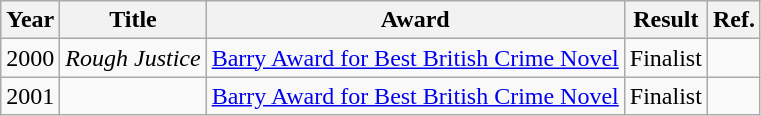<table class="wikitable">
<tr>
<th>Year</th>
<th>Title</th>
<th>Award</th>
<th>Result</th>
<th>Ref.</th>
</tr>
<tr>
<td>2000</td>
<td><em>Rough Justice</em></td>
<td><a href='#'>Barry Award for Best British Crime Novel</a></td>
<td>Finalist</td>
<td></td>
</tr>
<tr>
<td>2001</td>
<td><em></em></td>
<td><a href='#'>Barry Award for Best British Crime Novel</a></td>
<td>Finalist</td>
<td></td>
</tr>
</table>
